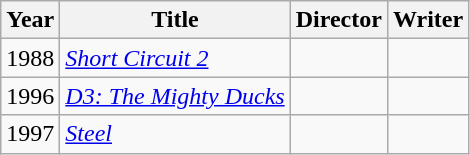<table class="wikitable">
<tr>
<th>Year</th>
<th>Title</th>
<th>Director</th>
<th>Writer</th>
</tr>
<tr>
<td>1988</td>
<td><em><a href='#'>Short Circuit 2</a></em></td>
<td></td>
<td></td>
</tr>
<tr>
<td>1996</td>
<td><em><a href='#'>D3: The Mighty Ducks</a></em></td>
<td></td>
<td></td>
</tr>
<tr>
<td>1997</td>
<td><em><a href='#'>Steel</a></em></td>
<td></td>
<td></td>
</tr>
</table>
